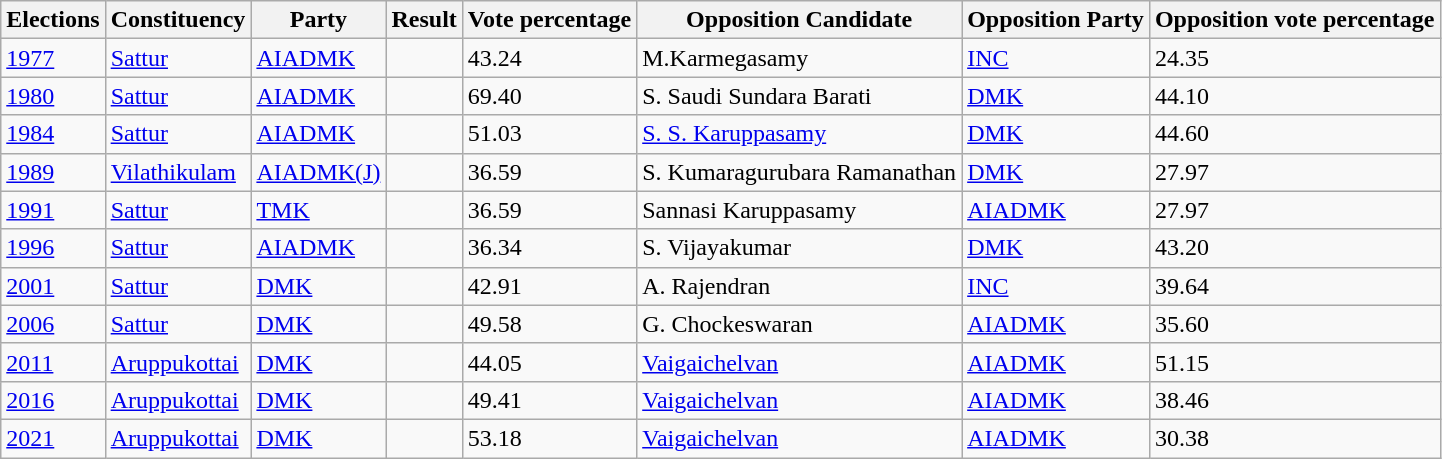<table class="sortable wikitable"style="font-size: 100%">
<tr>
<th>Elections</th>
<th>Constituency</th>
<th>Party</th>
<th>Result</th>
<th>Vote percentage</th>
<th>Opposition Candidate</th>
<th>Opposition Party</th>
<th>Opposition vote percentage</th>
</tr>
<tr>
<td><a href='#'>1977</a></td>
<td><a href='#'>Sattur</a></td>
<td><a href='#'>AIADMK</a></td>
<td></td>
<td>43.24</td>
<td>M.Karmegasamy</td>
<td><a href='#'>INC</a></td>
<td>24.35</td>
</tr>
<tr>
<td><a href='#'>1980</a></td>
<td><a href='#'>Sattur</a></td>
<td><a href='#'>AIADMK</a></td>
<td></td>
<td>69.40</td>
<td>S. Saudi Sundara Barati</td>
<td><a href='#'>DMK</a></td>
<td>44.10</td>
</tr>
<tr>
<td><a href='#'>1984</a></td>
<td><a href='#'>Sattur</a></td>
<td><a href='#'>AIADMK</a></td>
<td></td>
<td>51.03</td>
<td><a href='#'>S. S. Karuppasamy</a></td>
<td><a href='#'>DMK</a></td>
<td>44.60</td>
</tr>
<tr>
<td><a href='#'>1989</a></td>
<td><a href='#'>Vilathikulam</a></td>
<td><a href='#'>AIADMK(J)</a></td>
<td></td>
<td>36.59</td>
<td>S. Kumaragurubara Ramanathan</td>
<td><a href='#'>DMK</a></td>
<td>27.97</td>
</tr>
<tr>
<td><a href='#'>1991</a></td>
<td><a href='#'>Sattur</a></td>
<td><a href='#'>TMK</a></td>
<td></td>
<td>36.59</td>
<td>Sannasi Karuppasamy</td>
<td><a href='#'>AIADMK</a></td>
<td>27.97</td>
</tr>
<tr>
<td><a href='#'>1996</a></td>
<td><a href='#'>Sattur</a></td>
<td><a href='#'>AIADMK</a></td>
<td></td>
<td>36.34</td>
<td>S. Vijayakumar</td>
<td><a href='#'>DMK</a></td>
<td>43.20</td>
</tr>
<tr>
<td><a href='#'>2001</a></td>
<td><a href='#'>Sattur</a></td>
<td><a href='#'>DMK</a></td>
<td></td>
<td>42.91</td>
<td>A. Rajendran</td>
<td><a href='#'>INC</a></td>
<td>39.64</td>
</tr>
<tr>
<td><a href='#'>2006</a></td>
<td><a href='#'>Sattur</a></td>
<td><a href='#'>DMK</a></td>
<td></td>
<td>49.58</td>
<td>G. Chockeswaran</td>
<td><a href='#'>AIADMK</a></td>
<td>35.60</td>
</tr>
<tr>
<td><a href='#'>2011</a></td>
<td><a href='#'>Aruppukottai</a></td>
<td><a href='#'>DMK</a></td>
<td></td>
<td>44.05</td>
<td><a href='#'>Vaigaichelvan</a></td>
<td><a href='#'>AIADMK</a></td>
<td>51.15</td>
</tr>
<tr>
<td><a href='#'>2016</a></td>
<td><a href='#'>Aruppukottai</a></td>
<td><a href='#'>DMK</a></td>
<td></td>
<td>49.41</td>
<td><a href='#'>Vaigaichelvan</a></td>
<td><a href='#'>AIADMK</a></td>
<td>38.46</td>
</tr>
<tr>
<td><a href='#'>2021</a></td>
<td><a href='#'>Aruppukottai</a></td>
<td><a href='#'>DMK</a></td>
<td></td>
<td>53.18</td>
<td><a href='#'>Vaigaichelvan</a></td>
<td><a href='#'>AIADMK</a></td>
<td>30.38</td>
</tr>
</table>
